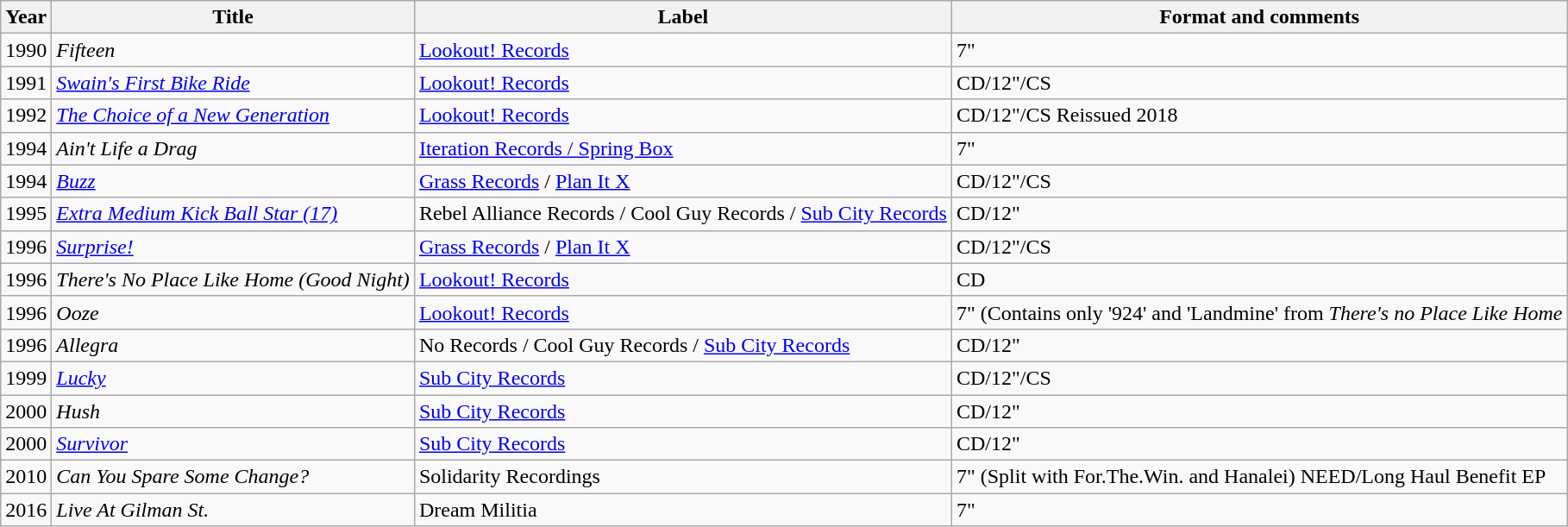<table class="wikitable">
<tr>
<th>Year</th>
<th>Title</th>
<th>Label</th>
<th>Format and comments</th>
</tr>
<tr>
<td>1990</td>
<td><em>Fifteen</em></td>
<td><a href='#'>Lookout! Records</a></td>
<td>7"</td>
</tr>
<tr>
<td>1991</td>
<td><em><a href='#'>Swain's First Bike Ride</a></em></td>
<td><a href='#'>Lookout! Records</a></td>
<td>CD/12"/CS</td>
</tr>
<tr>
<td>1992</td>
<td><em><a href='#'>The Choice of a New Generation</a></em></td>
<td><a href='#'>Lookout! Records</a></td>
<td>CD/12"/CS Reissued 2018</td>
</tr>
<tr>
<td>1994</td>
<td><em>Ain't Life a Drag</em></td>
<td><a href='#'>Iteration Records / Spring Box</a></td>
<td>7"</td>
</tr>
<tr>
<td>1994</td>
<td><em><a href='#'>Buzz</a></em></td>
<td><a href='#'>Grass Records</a> / <a href='#'>Plan It X</a></td>
<td>CD/12"/CS</td>
</tr>
<tr>
<td>1995</td>
<td><em><a href='#'>Extra Medium Kick Ball Star (17)</a></em></td>
<td>Rebel Alliance Records / Cool Guy Records / <a href='#'>Sub City Records</a></td>
<td>CD/12"</td>
</tr>
<tr>
<td>1996</td>
<td><em><a href='#'>Surprise!</a></em></td>
<td><a href='#'>Grass Records</a> / <a href='#'>Plan It X</a></td>
<td>CD/12"/CS</td>
</tr>
<tr>
<td>1996</td>
<td><em>There's No Place Like Home (Good Night)</em></td>
<td><a href='#'>Lookout! Records</a></td>
<td>CD</td>
</tr>
<tr>
<td>1996</td>
<td><em>Ooze</em></td>
<td><a href='#'>Lookout! Records</a></td>
<td>7" (Contains only '924' and 'Landmine' from <em>There's no Place Like Home</em></td>
</tr>
<tr>
<td>1996</td>
<td><em>Allegra</em></td>
<td>No Records / Cool Guy Records / <a href='#'>Sub City Records</a></td>
<td>CD/12"</td>
</tr>
<tr>
<td>1999</td>
<td><em><a href='#'>Lucky</a></em></td>
<td><a href='#'>Sub City Records</a></td>
<td>CD/12"/CS</td>
</tr>
<tr>
<td>2000</td>
<td><em>Hush</em></td>
<td><a href='#'>Sub City Records</a></td>
<td>CD/12"</td>
</tr>
<tr>
<td>2000</td>
<td><em><a href='#'>Survivor</a></em></td>
<td><a href='#'>Sub City Records</a></td>
<td>CD/12"</td>
</tr>
<tr>
<td>2010</td>
<td><em>Can You Spare Some Change?</em></td>
<td>Solidarity Recordings</td>
<td>7" (Split with For.The.Win. and Hanalei) NEED/Long Haul Benefit EP</td>
</tr>
<tr>
<td>2016</td>
<td><em>Live At Gilman St.</em></td>
<td>Dream Militia</td>
<td>7"</td>
</tr>
</table>
